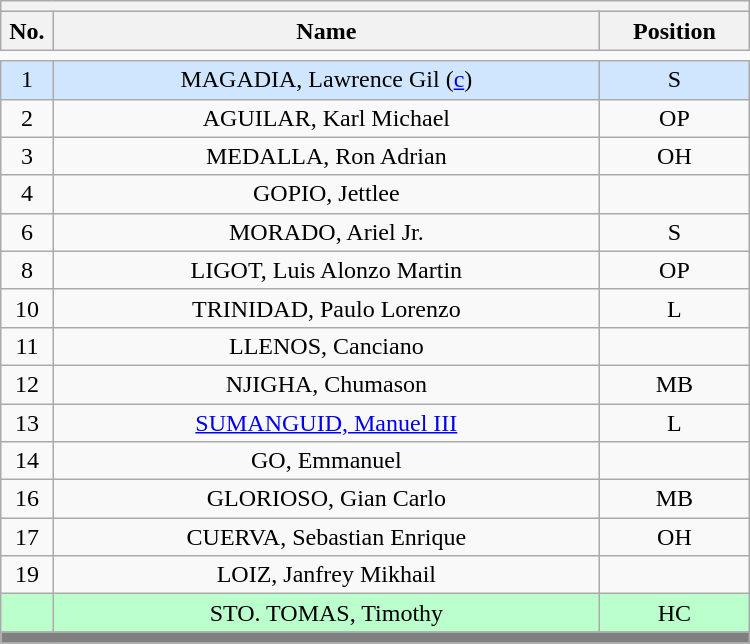<table class='wikitable mw-collapsible mw-collapsed' style="text-align: center; width: 500px; border: none">
<tr>
<th style='text-align: left;' colspan=3></th>
</tr>
<tr>
<th style='width: 7%;'>No.</th>
<th>Name</th>
<th style='width: 20%;'>Position</th>
</tr>
<tr>
<td style='border: none;'></td>
</tr>
<tr bgcolor=#D0E6FF>
<td>1</td>
<td>MAGADIA, Lawrence Gil (<a href='#'>c</a>)</td>
<td>S</td>
</tr>
<tr>
<td>2</td>
<td>AGUILAR, Karl Michael</td>
<td>OP</td>
</tr>
<tr>
<td>3</td>
<td>MEDALLA, Ron Adrian</td>
<td>OH</td>
</tr>
<tr>
<td>4</td>
<td>GOPIO, Jettlee</td>
<td></td>
</tr>
<tr>
<td>6</td>
<td>MORADO, Ariel Jr.</td>
<td>S</td>
</tr>
<tr>
<td>8</td>
<td>LIGOT, Luis Alonzo Martin</td>
<td>OP</td>
</tr>
<tr>
<td>10</td>
<td>TRINIDAD, Paulo Lorenzo</td>
<td>L</td>
</tr>
<tr>
<td>11</td>
<td>LLENOS, Canciano</td>
<td></td>
</tr>
<tr>
<td>12</td>
<td>NJIGHA, Chumason</td>
<td>MB</td>
</tr>
<tr>
<td>13</td>
<td><a href='#'>SUMANGUID, Manuel III</a></td>
<td>L</td>
</tr>
<tr>
<td>14</td>
<td>GO, Emmanuel</td>
<td></td>
</tr>
<tr>
<td>16</td>
<td>GLORIOSO, Gian Carlo</td>
<td>MB</td>
</tr>
<tr>
<td>17</td>
<td>CUERVA, Sebastian Enrique</td>
<td>OH</td>
</tr>
<tr>
<td>19</td>
<td>LOIZ, Janfrey Mikhail</td>
<td></td>
</tr>
<tr bgcolor=#BBFFCC>
<td></td>
<td>STO. TOMAS, Timothy</td>
<td>HC</td>
</tr>
<tr>
<th style='background: grey;' colspan=3></th>
</tr>
</table>
